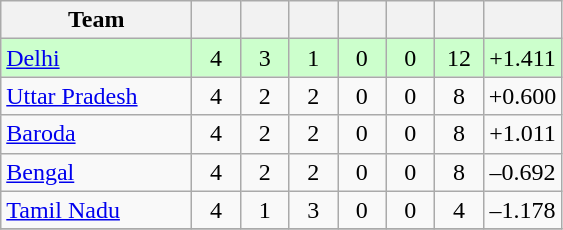<table class="wikitable" style="text-align:center">
<tr>
<th style="width:120px">Team</th>
<th style="width:25px"></th>
<th style="width:25px"></th>
<th style="width:25px"></th>
<th style="width:25px"></th>
<th style="width:25px"></th>
<th style="width:25px"></th>
<th style="width:40px"></th>
</tr>
<tr style="background:#cfc;">
<td style="text-align:left"><a href='#'>Delhi</a></td>
<td>4</td>
<td>3</td>
<td>1</td>
<td>0</td>
<td>0</td>
<td>12</td>
<td>+1.411</td>
</tr>
<tr>
<td style="text-align:left"><a href='#'>Uttar Pradesh</a></td>
<td>4</td>
<td>2</td>
<td>2</td>
<td>0</td>
<td>0</td>
<td>8</td>
<td>+0.600</td>
</tr>
<tr>
<td style="text-align:left"><a href='#'>Baroda</a></td>
<td>4</td>
<td>2</td>
<td>2</td>
<td>0</td>
<td>0</td>
<td>8</td>
<td>+1.011</td>
</tr>
<tr>
<td style="text-align:left;"><a href='#'>Bengal</a></td>
<td>4</td>
<td>2</td>
<td>2</td>
<td>0</td>
<td>0</td>
<td>8</td>
<td>–0.692</td>
</tr>
<tr>
<td style="text-align:left"><a href='#'>Tamil Nadu</a></td>
<td>4</td>
<td>1</td>
<td>3</td>
<td>0</td>
<td>0</td>
<td>4</td>
<td>–1.178</td>
</tr>
<tr>
</tr>
</table>
